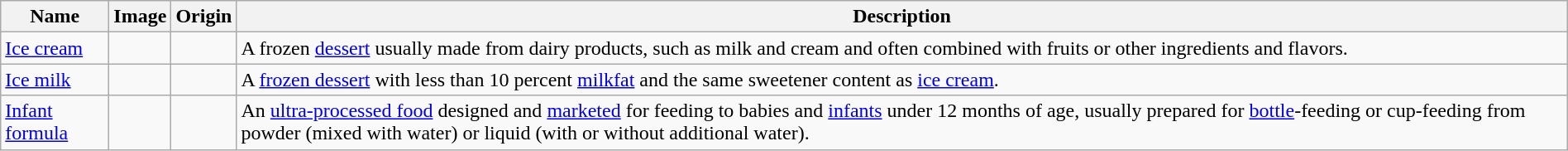<table class="wikitable sortable" style="width:100%;">
<tr>
<th>Name</th>
<th class="unsortable">Image</th>
<th>Origin</th>
<th>Description</th>
</tr>
<tr>
<td><a href='#'>Ice cream</a></td>
<td></td>
<td></td>
<td>A frozen <a href='#'>dessert</a> usually made from dairy products, such as milk and cream and often combined with fruits or other ingredients and flavors.</td>
</tr>
<tr>
<td><a href='#'>Ice milk</a></td>
<td></td>
<td></td>
<td>A <a href='#'>frozen dessert</a> with less than 10 percent <a href='#'>milkfat</a> and the same sweetener content as <a href='#'>ice cream</a>.</td>
</tr>
<tr>
<td><a href='#'>Infant formula</a></td>
<td></td>
<td></td>
<td>An <a href='#'>ultra-processed food</a> designed and <a href='#'>marketed</a> for feeding to babies and <a href='#'>infants</a> under 12 months of age, usually prepared for <a href='#'>bottle</a>-feeding or cup-feeding from powder (mixed with water) or liquid (with or without additional water).</td>
</tr>
</table>
